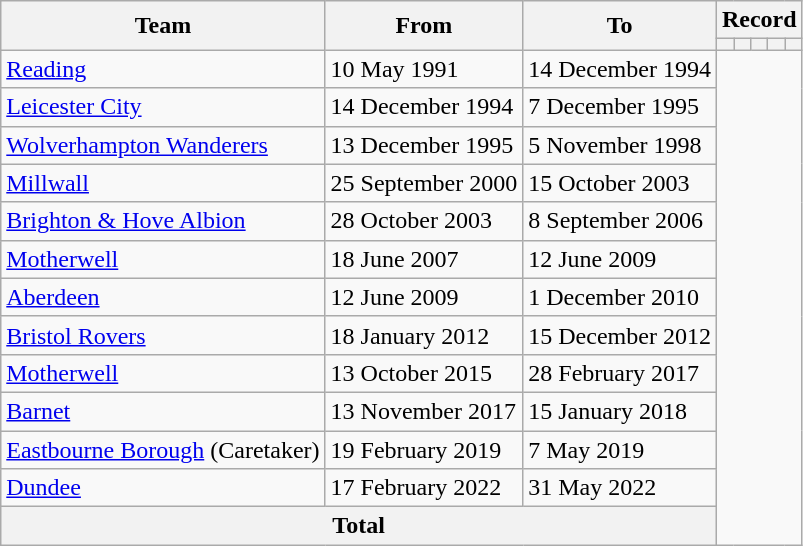<table class=wikitable style="text-align: center">
<tr>
<th rowspan=2>Team</th>
<th rowspan=2>From</th>
<th rowspan=2>To</th>
<th colspan=5>Record</th>
</tr>
<tr>
<th></th>
<th></th>
<th></th>
<th></th>
<th></th>
</tr>
<tr>
<td align=left><a href='#'>Reading</a></td>
<td align=left>10 May 1991</td>
<td align=left>14 December 1994<br></td>
</tr>
<tr>
<td align=left><a href='#'>Leicester City</a></td>
<td align=left>14 December 1994</td>
<td align=left>7 December 1995<br></td>
</tr>
<tr>
<td align=left><a href='#'>Wolverhampton Wanderers</a></td>
<td align=left>13 December 1995</td>
<td align=left>5 November 1998<br></td>
</tr>
<tr>
<td align=left><a href='#'>Millwall</a></td>
<td align=left>25 September 2000</td>
<td align=left>15 October 2003<br></td>
</tr>
<tr>
<td align=left><a href='#'>Brighton & Hove Albion</a></td>
<td align=left>28 October 2003</td>
<td align=left>8 September 2006<br></td>
</tr>
<tr>
<td align=left><a href='#'>Motherwell</a></td>
<td align=left>18 June 2007</td>
<td align=left>12 June 2009<br></td>
</tr>
<tr>
<td align=left><a href='#'>Aberdeen</a></td>
<td align=left>12 June 2009</td>
<td align=left>1 December 2010<br></td>
</tr>
<tr>
<td align=left><a href='#'>Bristol Rovers</a></td>
<td align=left>18 January 2012</td>
<td align=left>15 December 2012<br></td>
</tr>
<tr>
<td align=left><a href='#'>Motherwell</a></td>
<td align=left>13 October 2015</td>
<td align=left>28 February 2017<br></td>
</tr>
<tr>
<td align=left><a href='#'>Barnet</a></td>
<td align=left>13 November 2017</td>
<td align=left>15 January 2018<br></td>
</tr>
<tr>
<td align=left><a href='#'>Eastbourne Borough</a> (Caretaker)</td>
<td align=left>19 February 2019</td>
<td align=left>7 May 2019<br></td>
</tr>
<tr>
<td align=left><a href='#'>Dundee</a></td>
<td align=left>17 February 2022</td>
<td align=left>31 May 2022<br></td>
</tr>
<tr>
<th colspan=3>Total<br></th>
</tr>
</table>
